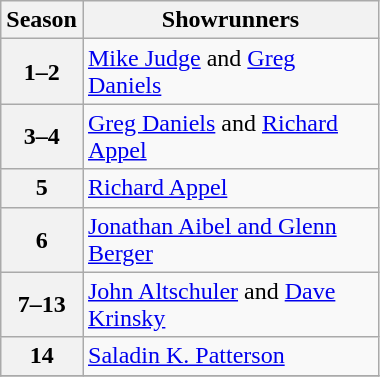<table class="wikitable plainrowheaders floatright" style="max-width:20%;">
<tr>
<th scope="col">Season</th>
<th scope="col">Showrunners</th>
</tr>
<tr>
<th scope="row">1–2</th>
<td><a href='#'>Mike Judge</a> and <a href='#'>Greg Daniels</a></td>
</tr>
<tr>
<th scope="row">3–4</th>
<td><a href='#'>Greg Daniels</a> and <a href='#'>Richard Appel</a></td>
</tr>
<tr>
<th scope="row">5</th>
<td><a href='#'>Richard Appel</a></td>
</tr>
<tr>
<th scope="row">6</th>
<td><a href='#'>Jonathan Aibel and Glenn Berger</a></td>
</tr>
<tr>
<th scope="row">7–13</th>
<td><a href='#'>John Altschuler</a> and <a href='#'>Dave Krinsky</a></td>
</tr>
<tr>
<th scope="row">14</th>
<td><a href='#'>Saladin K. Patterson</a></td>
</tr>
<tr>
</tr>
</table>
